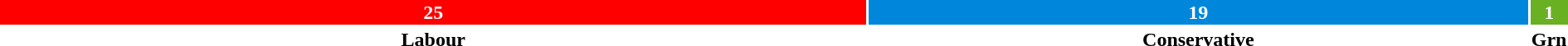<table style="width:100%; text-align:center;">
<tr style="color:white;">
<td style="background:red; width:55.56%;"><strong>25</strong></td>
<td style="background:#0087DC; width:42.22%;"><strong>19</strong></td>
<td style="background:#6AB023; width:2.22%;"><strong>1</strong></td>
</tr>
<tr>
<td><span><strong>Labour</strong></span></td>
<td><span><strong>Conservative</strong></span></td>
<td><span><strong>Grn</strong></span></td>
</tr>
</table>
